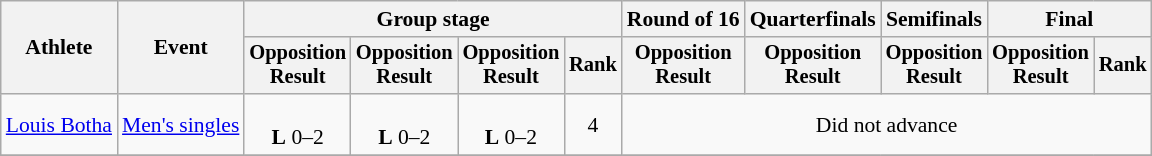<table class="wikitable" border="1" style="font-size:90%">
<tr>
<th rowspan="2">Athlete</th>
<th rowspan="2">Event</th>
<th colspan="4">Group stage</th>
<th>Round of 16</th>
<th>Quarterfinals</th>
<th>Semifinals</th>
<th colspan=2>Final</th>
</tr>
<tr style="font-size:95%">
<th>Opposition<br>Result</th>
<th>Opposition<br>Result</th>
<th>Opposition<br>Result</th>
<th>Rank</th>
<th>Opposition<br>Result</th>
<th>Opposition<br>Result</th>
<th>Opposition<br>Result</th>
<th>Opposition<br>Result</th>
<th>Rank</th>
</tr>
<tr>
<td><a href='#'>Louis Botha</a></td>
<td><a href='#'>Men's singles</a></td>
<td align=center><br><strong>L</strong> 0–2</td>
<td align=center><br><strong>L</strong> 0–2</td>
<td align=center><br><strong>L</strong> 0–2</td>
<td align=center>4</td>
<td colspan=5 align=center>Did not advance</td>
</tr>
<tr>
</tr>
</table>
